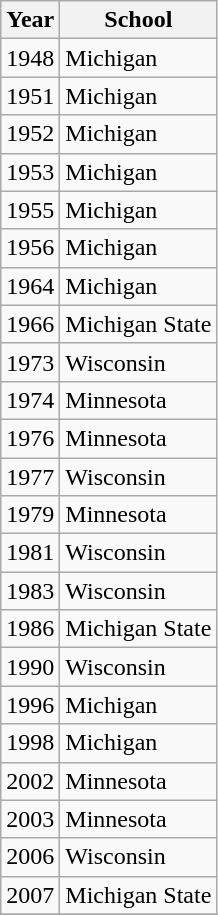<table class="wikitable">
<tr>
<th>Year</th>
<th>School</th>
</tr>
<tr>
<td>1948</td>
<td>Michigan</td>
</tr>
<tr>
<td>1951</td>
<td>Michigan</td>
</tr>
<tr>
<td>1952</td>
<td>Michigan</td>
</tr>
<tr>
<td>1953</td>
<td>Michigan</td>
</tr>
<tr>
<td>1955</td>
<td>Michigan</td>
</tr>
<tr>
<td>1956</td>
<td>Michigan</td>
</tr>
<tr>
<td>1964</td>
<td>Michigan</td>
</tr>
<tr>
<td>1966</td>
<td>Michigan State</td>
</tr>
<tr>
<td>1973</td>
<td>Wisconsin</td>
</tr>
<tr>
<td>1974</td>
<td>Minnesota</td>
</tr>
<tr>
<td>1976</td>
<td>Minnesota</td>
</tr>
<tr>
<td>1977</td>
<td>Wisconsin</td>
</tr>
<tr>
<td>1979</td>
<td>Minnesota</td>
</tr>
<tr>
<td>1981</td>
<td>Wisconsin</td>
</tr>
<tr>
<td>1983</td>
<td>Wisconsin</td>
</tr>
<tr>
<td>1986</td>
<td>Michigan State</td>
</tr>
<tr>
<td>1990</td>
<td>Wisconsin</td>
</tr>
<tr>
<td>1996</td>
<td>Michigan</td>
</tr>
<tr>
<td>1998</td>
<td>Michigan</td>
</tr>
<tr>
<td>2002</td>
<td>Minnesota</td>
</tr>
<tr>
<td>2003</td>
<td>Minnesota</td>
</tr>
<tr>
<td>2006</td>
<td>Wisconsin</td>
</tr>
<tr>
<td>2007</td>
<td>Michigan State</td>
</tr>
<tr>
</tr>
</table>
